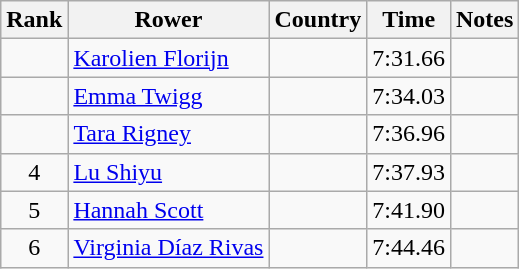<table class="wikitable" style="text-align:center">
<tr>
<th>Rank</th>
<th>Rower</th>
<th>Country</th>
<th>Time</th>
<th>Notes</th>
</tr>
<tr>
<td></td>
<td align="left"><a href='#'>Karolien Florijn</a></td>
<td align="left"></td>
<td>7:31.66</td>
<td></td>
</tr>
<tr>
<td></td>
<td align="left"><a href='#'>Emma Twigg</a></td>
<td align="left"></td>
<td>7:34.03</td>
<td></td>
</tr>
<tr>
<td></td>
<td align="left"><a href='#'>Tara Rigney</a></td>
<td align="left"></td>
<td>7:36.96</td>
<td></td>
</tr>
<tr>
<td>4</td>
<td align="left"><a href='#'>Lu Shiyu</a></td>
<td align="left"></td>
<td>7:37.93</td>
<td></td>
</tr>
<tr>
<td>5</td>
<td align="left"><a href='#'>Hannah Scott</a></td>
<td align="left"></td>
<td>7:41.90</td>
<td></td>
</tr>
<tr>
<td>6</td>
<td align="left"><a href='#'>Virginia Díaz Rivas</a></td>
<td align="left"></td>
<td>7:44.46</td>
<td></td>
</tr>
</table>
